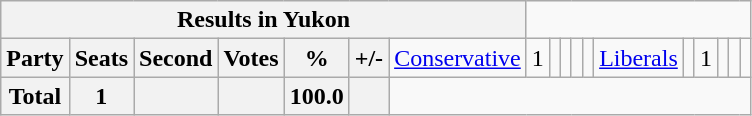<table class="wikitable">
<tr>
<th colspan=8>Results in Yukon</th>
</tr>
<tr>
<th colspan=2>Party</th>
<th>Seats</th>
<th>Second</th>
<th>Votes</th>
<th>%</th>
<th>+/-<br></th>
<td><a href='#'>Conservative</a></td>
<td align="right">1</td>
<td align="right"></td>
<td align="right"></td>
<td align="right"></td>
<td align="right"><br></td>
<td><a href='#'>Liberals</a></td>
<td align="right"></td>
<td align="right">1</td>
<td align="right"></td>
<td align="right"></td>
<td align="right"></td>
</tr>
<tr>
<th colspan="2">Total</th>
<th>1</th>
<th colspan="1"></th>
<th></th>
<th>100.0</th>
<th></th>
</tr>
</table>
